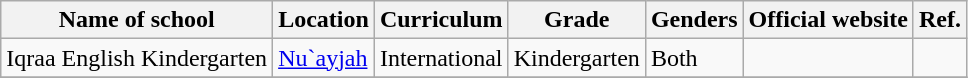<table class="wikitable">
<tr>
<th>Name of school</th>
<th>Location</th>
<th>Curriculum</th>
<th>Grade</th>
<th>Genders</th>
<th>Official website</th>
<th>Ref.</th>
</tr>
<tr>
<td>Iqraa English Kindergarten</td>
<td><a href='#'>Nu`ayjah</a></td>
<td>International</td>
<td>Kindergarten</td>
<td>Both</td>
<td></td>
<td></td>
</tr>
<tr>
</tr>
</table>
